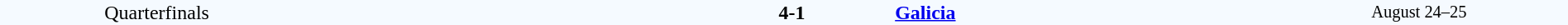<table style="width: 100%; background:#F5FAFF;" cellspacing="0">
<tr>
<td align=center rowspan=3 width=20%>Quarterfinals</td>
</tr>
<tr>
<td width=24% align=right><strong></strong></td>
<td align=center width=13%><strong>4-1</strong></td>
<td width=24%><strong> <a href='#'>Galicia</a></strong></td>
<td style=font-size:85% rowspan=3 align=center>August 24–25</td>
</tr>
</table>
